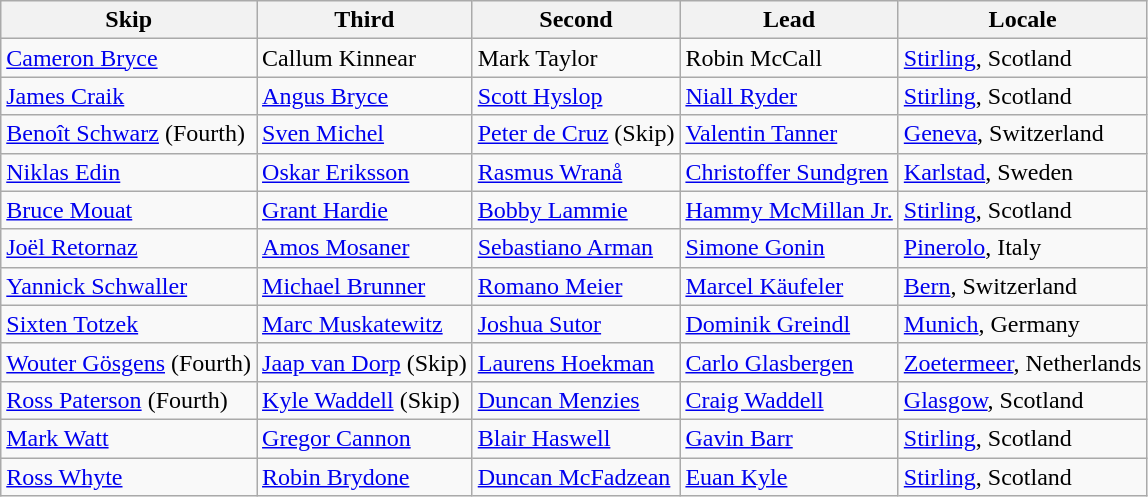<table class=wikitable>
<tr>
<th scope="col">Skip</th>
<th scope="col">Third</th>
<th scope="col">Second</th>
<th scope="col">Lead</th>
<th scope="col">Locale</th>
</tr>
<tr>
<td><a href='#'>Cameron Bryce</a></td>
<td>Callum Kinnear</td>
<td>Mark Taylor</td>
<td>Robin McCall</td>
<td> <a href='#'>Stirling</a>, Scotland</td>
</tr>
<tr>
<td><a href='#'>James Craik</a></td>
<td><a href='#'>Angus Bryce</a></td>
<td><a href='#'>Scott Hyslop</a></td>
<td><a href='#'>Niall Ryder</a></td>
<td> <a href='#'>Stirling</a>, Scotland</td>
</tr>
<tr>
<td><a href='#'>Benoît Schwarz</a> (Fourth)</td>
<td><a href='#'>Sven Michel</a></td>
<td><a href='#'>Peter de Cruz</a> (Skip)</td>
<td><a href='#'>Valentin Tanner</a></td>
<td> <a href='#'>Geneva</a>, Switzerland</td>
</tr>
<tr>
<td><a href='#'>Niklas Edin</a></td>
<td><a href='#'>Oskar Eriksson</a></td>
<td><a href='#'>Rasmus Wranå</a></td>
<td><a href='#'>Christoffer Sundgren</a></td>
<td> <a href='#'>Karlstad</a>, Sweden</td>
</tr>
<tr>
<td><a href='#'>Bruce Mouat</a></td>
<td><a href='#'>Grant Hardie</a></td>
<td><a href='#'>Bobby Lammie</a></td>
<td><a href='#'>Hammy McMillan Jr.</a></td>
<td> <a href='#'>Stirling</a>, Scotland</td>
</tr>
<tr>
<td><a href='#'>Joël Retornaz</a></td>
<td><a href='#'>Amos Mosaner</a></td>
<td><a href='#'>Sebastiano Arman</a></td>
<td><a href='#'>Simone Gonin</a></td>
<td> <a href='#'>Pinerolo</a>, Italy</td>
</tr>
<tr>
<td><a href='#'>Yannick Schwaller</a></td>
<td><a href='#'>Michael Brunner</a></td>
<td><a href='#'>Romano Meier</a></td>
<td><a href='#'>Marcel Käufeler</a></td>
<td> <a href='#'>Bern</a>, Switzerland</td>
</tr>
<tr>
<td><a href='#'>Sixten Totzek</a></td>
<td><a href='#'>Marc Muskatewitz</a></td>
<td><a href='#'>Joshua Sutor</a></td>
<td><a href='#'>Dominik Greindl</a></td>
<td> <a href='#'>Munich</a>, Germany</td>
</tr>
<tr>
<td><a href='#'>Wouter Gösgens</a> (Fourth)</td>
<td><a href='#'>Jaap van Dorp</a> (Skip)</td>
<td><a href='#'>Laurens Hoekman</a></td>
<td><a href='#'>Carlo Glasbergen</a></td>
<td> <a href='#'>Zoetermeer</a>, Netherlands</td>
</tr>
<tr>
<td><a href='#'>Ross Paterson</a> (Fourth)</td>
<td><a href='#'>Kyle Waddell</a> (Skip)</td>
<td><a href='#'>Duncan Menzies</a></td>
<td><a href='#'>Craig Waddell</a></td>
<td> <a href='#'>Glasgow</a>, Scotland</td>
</tr>
<tr>
<td><a href='#'>Mark Watt</a></td>
<td><a href='#'>Gregor Cannon</a></td>
<td><a href='#'>Blair Haswell</a></td>
<td><a href='#'>Gavin Barr</a></td>
<td> <a href='#'>Stirling</a>, Scotland</td>
</tr>
<tr>
<td><a href='#'>Ross Whyte</a></td>
<td><a href='#'>Robin Brydone</a></td>
<td><a href='#'>Duncan McFadzean</a></td>
<td><a href='#'>Euan Kyle</a></td>
<td> <a href='#'>Stirling</a>, Scotland</td>
</tr>
</table>
